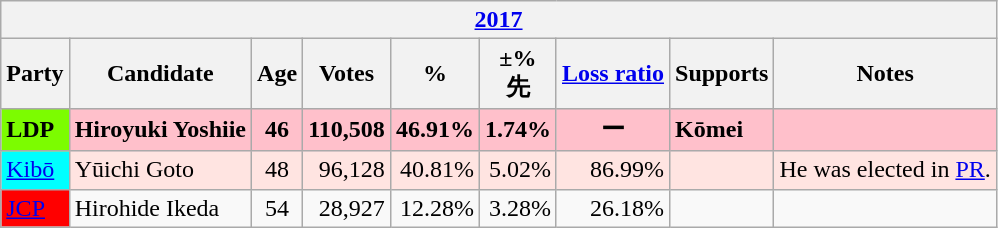<table class="wikitable">
<tr>
<th colspan="9"><a href='#'>2017</a></th>
</tr>
<tr>
<th>Party</th>
<th>Candidate</th>
<th>Age</th>
<th>Votes</th>
<th>%</th>
<th>±%<br>先</th>
<th><a href='#'>Loss ratio</a></th>
<th>Supports</th>
<th>Notes</th>
</tr>
<tr>
<td style="background:lawngreen;"><strong>LDP</strong></td>
<td style="background:pink;"><strong>Hiroyuki Yoshiie</strong></td>
<td style="background:pink;text-align:center"><strong>46</strong></td>
<td style="background:pink;text-align: right"><strong>110,508</strong></td>
<td style="background:pink;text-align: right"><strong>46.91%</strong></td>
<td style="background:pink;text-align: right"><strong>1.74%</strong></td>
<td style="background:pink;text-align:center"><strong>ー</strong></td>
<td style="background:pink;"><strong>Kōmei</strong></td>
<td style="background:pink;"></td>
</tr>
<tr>
<td style="background:cyan;"><a href='#'>Kibō</a></td>
<td style="background:mistyrose;">Yūichi Goto</td>
<td style="background:mistyrose;text-align:center">48</td>
<td style="background:mistyrose;text-align:right">96,128</td>
<td style="background:mistyrose;text-align:right">40.81%</td>
<td style="background:mistyrose;text-align:right">5.02%</td>
<td style="background:mistyrose;text-align:right">86.99%</td>
<td style="background:mistyrose;"></td>
<td style="background:mistyrose;">He was elected in <a href='#'>PR</a>.</td>
</tr>
<tr>
<td style="background:red;"><a href='#'>JCP</a></td>
<td>Hirohide Ikeda</td>
<td style="text-align:center">54</td>
<td style="text-align:right">28,927</td>
<td style="text-align:right">12.28%</td>
<td style="text-align:right">3.28%</td>
<td style="text-align:right">26.18%</td>
<td></td>
<td></td>
</tr>
</table>
